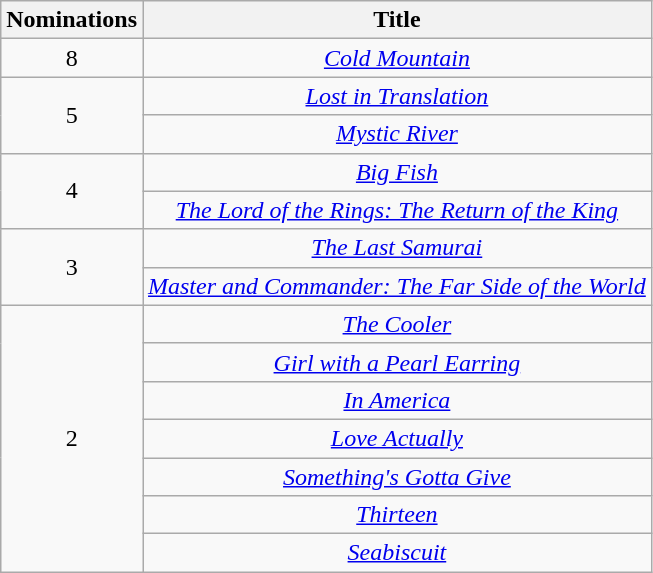<table class="wikitable" style="text-align: center;" cellpadding="4" border="2" rowspan="2" background: #f6e39c;>
<tr>
<th scope="col" width="55">Nominations</th>
<th scope="col" align="center">Title</th>
</tr>
<tr>
<td align="center">8</td>
<td><em><a href='#'>Cold Mountain</a></em></td>
</tr>
<tr>
<td rowspan="2" style="text-align:center">5</td>
<td><em><a href='#'>Lost in Translation</a></em></td>
</tr>
<tr>
<td><em><a href='#'>Mystic River</a></em></td>
</tr>
<tr>
<td rowspan="2" style="text-align:center">4</td>
<td><em><a href='#'>Big Fish</a></em></td>
</tr>
<tr>
<td><em><a href='#'>The Lord of the Rings: The Return of the King</a></em></td>
</tr>
<tr>
<td rowspan="2" style="text-align:center">3</td>
<td><em><a href='#'>The Last Samurai</a></em></td>
</tr>
<tr>
<td><em><a href='#'>Master and Commander: The Far Side of the World</a></em></td>
</tr>
<tr>
<td rowspan="7" style="text-align:center">2</td>
<td><em><a href='#'>The Cooler</a></em></td>
</tr>
<tr>
<td><em><a href='#'>Girl with a Pearl Earring</a></em></td>
</tr>
<tr>
<td><em><a href='#'>In America</a></em></td>
</tr>
<tr>
<td><em><a href='#'>Love Actually</a></em></td>
</tr>
<tr>
<td><em><a href='#'>Something's Gotta Give</a></em></td>
</tr>
<tr>
<td><em><a href='#'>Thirteen</a></em></td>
</tr>
<tr>
<td><em><a href='#'>Seabiscuit</a></em></td>
</tr>
</table>
